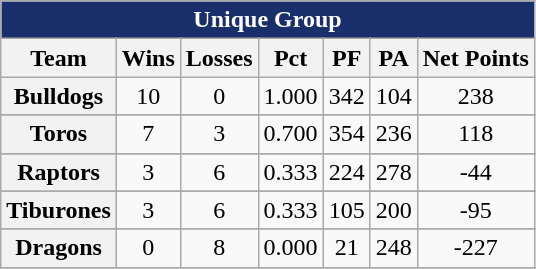<table class="wikitable sortable collapsible">
<tr>
<th colspan=7 style="background: #192f6b;color:white; font-size=125%;">Unique Group</th>
</tr>
<tr align="center">
<th>Team</th>
<th>Wins</th>
<th>Losses</th>
<th>Pct</th>
<th>PF</th>
<th>PA</th>
<th>Net Points</th>
</tr>
<tr>
<th scope="row">Bulldogs</th>
<td align="center">10</td>
<td align="center">0</td>
<td align="center">1.000</td>
<td align="center">342</td>
<td align="center">104</td>
<td align="center">238</td>
</tr>
<tr>
</tr>
<tr>
<th scope="row">Toros</th>
<td align="center">7</td>
<td align="center">3</td>
<td align="center">0.700</td>
<td align="center">354</td>
<td align="center">236</td>
<td align="center">118</td>
</tr>
<tr>
</tr>
<tr>
<th scope="row">Raptors</th>
<td align="center">3</td>
<td align="center">6</td>
<td align="center">0.333</td>
<td align="center">224</td>
<td align="center">278</td>
<td align="center">-44</td>
</tr>
<tr>
</tr>
<tr>
<th scope="row">Tiburones</th>
<td align="center">3</td>
<td align="center">6</td>
<td align="center">0.333</td>
<td align="center">105</td>
<td align="center">200</td>
<td align="center">-95</td>
</tr>
<tr>
</tr>
<tr>
<th scope="row">Dragons</th>
<td align="center">0</td>
<td align="center">8</td>
<td align="center">0.000</td>
<td align="center">21</td>
<td align="center">248</td>
<td align="center">-227</td>
</tr>
<tr>
</tr>
</table>
